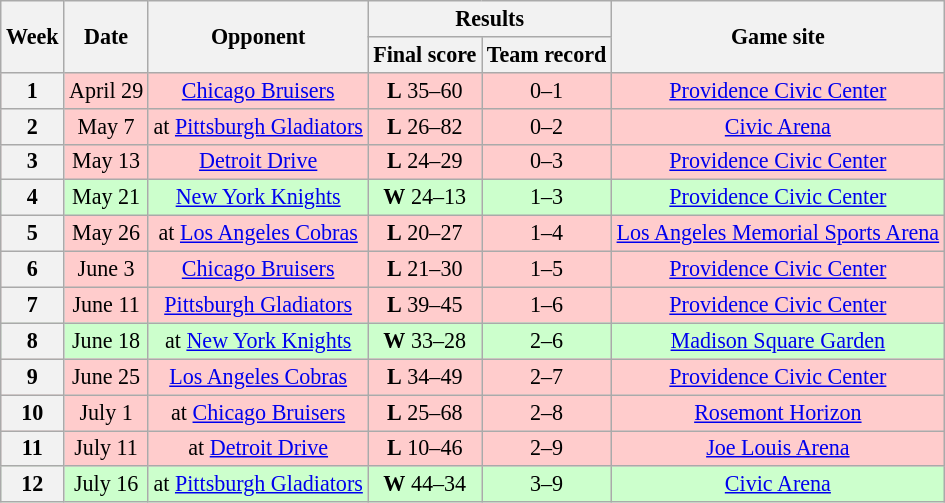<table class="wikitable" align="center" style="font-size: 92%">
<tr>
<th rowspan="2">Week</th>
<th rowspan="2">Date</th>
<th rowspan="2">Opponent</th>
<th colspan="2">Results</th>
<th rowspan="2">Game site</th>
</tr>
<tr>
<th>Final score</th>
<th>Team record</th>
</tr>
<tr style="background:#fcc">
<th>1</th>
<td style="text-align:center;">April 29</td>
<td style="text-align:center;"><a href='#'>Chicago Bruisers</a></td>
<td style="text-align:center;"><strong>L</strong> 35–60</td>
<td style="text-align:center;">0–1</td>
<td style="text-align:center;"><a href='#'>Providence Civic Center</a></td>
</tr>
<tr style="background:#fcc">
<th>2</th>
<td style="text-align:center;">May 7</td>
<td style="text-align:center;">at <a href='#'>Pittsburgh Gladiators</a></td>
<td style="text-align:center;"><strong>L</strong> 26–82</td>
<td style="text-align:center;">0–2</td>
<td style="text-align:center;"><a href='#'>Civic Arena</a></td>
</tr>
<tr style="background:#fcc">
<th>3</th>
<td style="text-align:center;">May 13</td>
<td style="text-align:center;"><a href='#'>Detroit Drive</a></td>
<td style="text-align:center;"><strong>L</strong> 24–29</td>
<td style="text-align:center;">0–3</td>
<td style="text-align:center;"><a href='#'>Providence Civic Center</a></td>
</tr>
<tr style="background:#cfc">
<th>4</th>
<td style="text-align:center;">May 21</td>
<td style="text-align:center;"><a href='#'>New York Knights</a></td>
<td style="text-align:center;"><strong>W</strong> 24–13</td>
<td style="text-align:center;">1–3</td>
<td style="text-align:center;"><a href='#'>Providence Civic Center</a></td>
</tr>
<tr style="background:#fcc">
<th>5</th>
<td style="text-align:center;">May 26</td>
<td style="text-align:center;">at <a href='#'>Los Angeles Cobras</a></td>
<td style="text-align:center;"><strong>L</strong> 20–27</td>
<td style="text-align:center;">1–4</td>
<td style="text-align:center;"><a href='#'>Los Angeles Memorial Sports Arena</a></td>
</tr>
<tr style="background:#fcc">
<th>6</th>
<td style="text-align:center;">June 3</td>
<td style="text-align:center;"><a href='#'>Chicago Bruisers</a></td>
<td style="text-align:center;"><strong>L</strong> 21–30</td>
<td style="text-align:center;">1–5</td>
<td style="text-align:center;"><a href='#'>Providence Civic Center</a></td>
</tr>
<tr style="background:#fcc">
<th>7</th>
<td style="text-align:center;">June 11</td>
<td style="text-align:center;"><a href='#'>Pittsburgh Gladiators</a></td>
<td style="text-align:center;"><strong>L</strong> 39–45</td>
<td style="text-align:center;">1–6</td>
<td style="text-align:center;"><a href='#'>Providence Civic Center</a></td>
</tr>
<tr style="background:#cfc">
<th>8</th>
<td style="text-align:center;">June 18</td>
<td style="text-align:center;">at <a href='#'>New York Knights</a></td>
<td style="text-align:center;"><strong>W</strong> 33–28</td>
<td style="text-align:center;">2–6</td>
<td style="text-align:center;"><a href='#'>Madison Square Garden</a></td>
</tr>
<tr style="background:#fcc">
<th>9</th>
<td style="text-align:center;">June 25</td>
<td style="text-align:center;"><a href='#'>Los Angeles Cobras</a></td>
<td style="text-align:center;"><strong>L</strong> 34–49</td>
<td style="text-align:center;">2–7</td>
<td style="text-align:center;"><a href='#'>Providence Civic Center</a></td>
</tr>
<tr style="background:#fcc">
<th>10</th>
<td style="text-align:center;">July 1</td>
<td style="text-align:center;">at <a href='#'>Chicago Bruisers</a></td>
<td style="text-align:center;"><strong>L</strong> 25–68</td>
<td style="text-align:center;">2–8</td>
<td style="text-align:center;"><a href='#'>Rosemont Horizon</a></td>
</tr>
<tr style="background:#fcc">
<th>11</th>
<td style="text-align:center;">July 11</td>
<td style="text-align:center;">at <a href='#'>Detroit Drive</a></td>
<td style="text-align:center;"><strong>L</strong> 10–46</td>
<td style="text-align:center;">2–9</td>
<td style="text-align:center;"><a href='#'>Joe Louis Arena</a></td>
</tr>
<tr style="background:#cfc">
<th>12</th>
<td style="text-align:center;">July 16</td>
<td style="text-align:center;">at <a href='#'>Pittsburgh Gladiators</a></td>
<td style="text-align:center;"><strong>W</strong> 44–34</td>
<td style="text-align:center;">3–9</td>
<td style="text-align:center;"><a href='#'>Civic Arena</a></td>
</tr>
</table>
